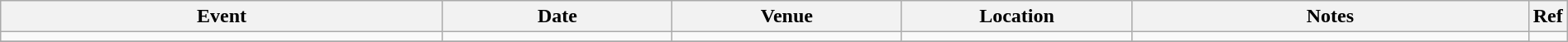<table class="wikitable plainrowheaders sortable" style="width:100%;">
<tr>
<th style="width:29%;">Event</th>
<th style="width:15%;">Date</th>
<th style="width:15%;">Venue</th>
<th style="width:15%;">Location</th>
<th style="width:99%;">Notes</th>
<th style="width:99%;">Ref</th>
</tr>
<tr>
<td></td>
<td></td>
<td></td>
<td></td>
<td></td>
</tr>
<tr>
</tr>
</table>
